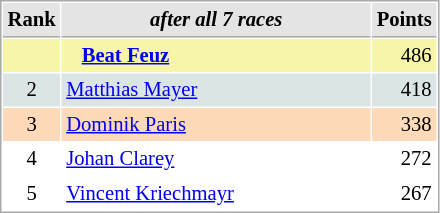<table cellspacing="1" cellpadding="3" style="border:1px solid #aaa; font-size:86%;">
<tr style="background:#e4e4e4;">
<th style="border-bottom:1px solid #aaa; width:10px;">Rank</th>
<th style="border-bottom:1px solid #aaa; width:200px; white-space:nowrap;"><em>after all 7 races</em></th>
<th style="border-bottom:1px solid #aaa; width:20px;">Points</th>
</tr>
<tr style="background:#f7f6a8;">
<td style="text-align:center;"></td>
<td>   <strong><a href='#'>Beat Feuz</a></strong></td>
<td align="right">486</td>
</tr>
<tr style="background:#dce5e5;">
<td style="text-align:center;">2</td>
<td> <a href='#'>Matthias Mayer</a></td>
<td align="right">418</td>
</tr>
<tr style="background:#ffdab9;">
<td style="text-align:center;">3</td>
<td> <a href='#'>Dominik Paris</a></td>
<td align="right">338</td>
</tr>
<tr>
<td style="text-align:center;">4</td>
<td> <a href='#'>Johan Clarey</a></td>
<td align="right">272</td>
</tr>
<tr>
<td style="text-align:center;">5</td>
<td> <a href='#'>Vincent Kriechmayr</a></td>
<td align="right">267</td>
</tr>
</table>
